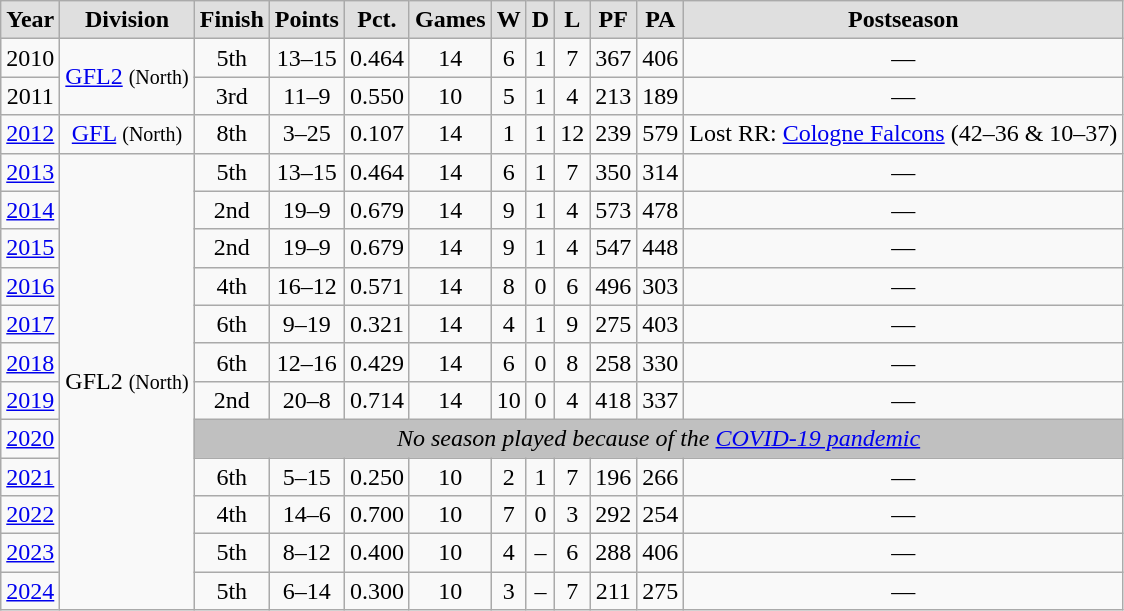<table class="wikitable" style="text-align:center;">
<tr style="background:#DFDFDF; font-weight:bold;">
<td>Year</td>
<td>Division</td>
<td>Finish</td>
<td>Points</td>
<td>Pct.</td>
<td>Games</td>
<td>W</td>
<td>D</td>
<td>L</td>
<td>PF</td>
<td>PA</td>
<td>Postseason</td>
</tr>
<tr>
<td>2010</td>
<td rowspan="2"><a href='#'>GFL2</a> <small>(North)</small></td>
<td>5th</td>
<td>13–15</td>
<td>0.464</td>
<td>14</td>
<td>6</td>
<td>1</td>
<td>7</td>
<td>367</td>
<td>406</td>
<td>—</td>
</tr>
<tr>
<td>2011</td>
<td>3rd</td>
<td>11–9</td>
<td>0.550</td>
<td>10</td>
<td>5</td>
<td>1</td>
<td>4</td>
<td>213</td>
<td>189</td>
<td>—</td>
</tr>
<tr>
<td><a href='#'>2012</a></td>
<td><a href='#'>GFL</a> <small>(North)</small></td>
<td>8th</td>
<td>3–25</td>
<td>0.107</td>
<td>14</td>
<td>1</td>
<td>1</td>
<td>12</td>
<td>239</td>
<td>579</td>
<td style="text-align:left">Lost RR: <a href='#'>Cologne Falcons</a> (42–36 & 10–37)</td>
</tr>
<tr>
<td><a href='#'>2013</a></td>
<td rowspan="12">GFL2 <small>(North)</small></td>
<td>5th</td>
<td>13–15</td>
<td>0.464</td>
<td>14</td>
<td>6</td>
<td>1</td>
<td>7</td>
<td>350</td>
<td>314</td>
<td>—</td>
</tr>
<tr>
<td><a href='#'>2014</a></td>
<td>2nd</td>
<td>19–9</td>
<td>0.679</td>
<td>14</td>
<td>9</td>
<td>1</td>
<td>4</td>
<td>573</td>
<td>478</td>
<td>—</td>
</tr>
<tr>
<td><a href='#'>2015</a></td>
<td>2nd</td>
<td>19–9</td>
<td>0.679</td>
<td>14</td>
<td>9</td>
<td>1</td>
<td>4</td>
<td>547</td>
<td>448</td>
<td>—</td>
</tr>
<tr>
<td><a href='#'>2016</a></td>
<td>4th</td>
<td>16–12</td>
<td>0.571</td>
<td>14</td>
<td>8</td>
<td>0</td>
<td>6</td>
<td>496</td>
<td>303</td>
<td>—</td>
</tr>
<tr>
<td><a href='#'>2017</a></td>
<td>6th</td>
<td>9–19</td>
<td>0.321</td>
<td>14</td>
<td>4</td>
<td>1</td>
<td>9</td>
<td>275</td>
<td>403</td>
<td>—</td>
</tr>
<tr>
<td><a href='#'>2018</a></td>
<td>6th</td>
<td>12–16</td>
<td>0.429</td>
<td>14</td>
<td>6</td>
<td>0</td>
<td>8</td>
<td>258</td>
<td>330</td>
<td>—</td>
</tr>
<tr>
<td><a href='#'>2019</a></td>
<td>2nd</td>
<td>20–8</td>
<td>0.714</td>
<td>14</td>
<td>10</td>
<td>0</td>
<td>4</td>
<td>418</td>
<td>337</td>
<td>—</td>
</tr>
<tr>
<td><a href='#'>2020</a></td>
<td colspan="10" style="background:#C0C0C0"><em>No season played because of the <a href='#'>COVID-19 pandemic</a></em></td>
</tr>
<tr>
<td><a href='#'>2021</a></td>
<td>6th</td>
<td>5–15</td>
<td>0.250</td>
<td>10</td>
<td>2</td>
<td>1</td>
<td>7</td>
<td>196</td>
<td>266</td>
<td>—</td>
</tr>
<tr>
<td><a href='#'>2022</a></td>
<td>4th</td>
<td>14–6</td>
<td>0.700</td>
<td>10</td>
<td>7</td>
<td>0</td>
<td>3</td>
<td>292</td>
<td>254</td>
<td>—</td>
</tr>
<tr>
<td><a href='#'>2023</a></td>
<td>5th</td>
<td>8–12</td>
<td>0.400</td>
<td>10</td>
<td>4</td>
<td>–</td>
<td>6</td>
<td>288</td>
<td>406</td>
<td>—</td>
</tr>
<tr>
<td><a href='#'>2024</a></td>
<td>5th</td>
<td>6–14</td>
<td>0.300</td>
<td>10</td>
<td>3</td>
<td>–</td>
<td>7</td>
<td>211</td>
<td>275</td>
<td>—</td>
</tr>
</table>
